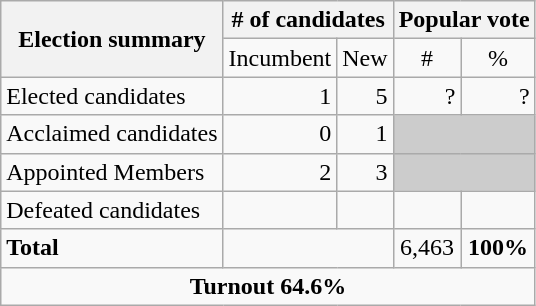<table class="wikitable">
<tr>
<th rowspan="2">Election summary </th>
<th colspan="2"># of candidates</th>
<th colspan="2">Popular vote</th>
</tr>
<tr>
<td>Incumbent</td>
<td>New</td>
<td align="center">#</td>
<td align="center">%</td>
</tr>
<tr>
<td>Elected candidates</td>
<td align="right">1</td>
<td align="right">5</td>
<td align="right">?</td>
<td align="right">?</td>
</tr>
<tr>
<td>Acclaimed candidates</td>
<td align="right">0</td>
<td align="right">1</td>
<td align="right" colspan=2 bgcolor="CCCCCC"></td>
</tr>
<tr>
<td>Appointed Members</td>
<td align="right">2</td>
<td align="right">3</td>
<td align="right" colspan=2 bgcolor="CCCCCC"></td>
</tr>
<tr>
<td>Defeated candidates</td>
<td align="right"> </td>
<td align="right"> </td>
<td align="right"> </td>
<td align="right"> </td>
</tr>
<tr>
<td><strong>Total</strong></td>
<td colspan="2" align="center"> </td>
<td align="center">6,463</td>
<td align="center"><strong>100%</strong></td>
</tr>
<tr>
<td colspan="5" align="center"><strong>Turnout 64.6%</strong></td>
</tr>
</table>
